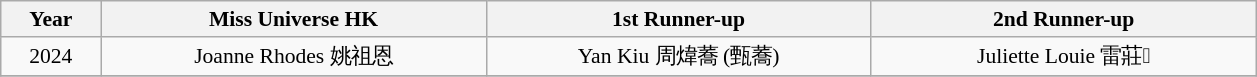<table class="wikitable sortable" style="font-size: 90%; text-align:center">
<tr>
<th width="60">Year</th>
<th width="250">Miss Universe HK</th>
<th width="250">1st Runner-up</th>
<th width="250">2nd Runner-up</th>
</tr>
<tr>
<td>2024</td>
<td>Joanne Rhodes 姚祖恩</td>
<td>Yan Kiu 周煒蕎 (甄蕎)</td>
<td>Juliette Louie 雷莊𠒇</td>
</tr>
<tr>
</tr>
</table>
